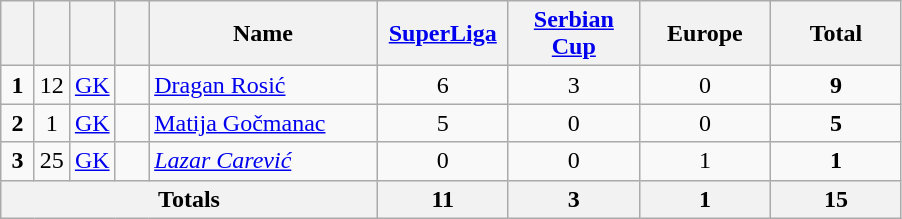<table class="wikitable" style="text-align:center">
<tr>
<th width="15"></th>
<th width="15"></th>
<th width="15"></th>
<th width="15"></th>
<th width="145">Name</th>
<th width="80"><a href='#'>SuperLiga</a></th>
<th width="80"><a href='#'>Serbian Cup</a></th>
<th width="80">Europe</th>
<th width="80">Total</th>
</tr>
<tr>
<td><strong>1</strong></td>
<td>12</td>
<td><a href='#'>GK</a></td>
<td></td>
<td align="left"><a href='#'>Dragan Rosić</a></td>
<td>6</td>
<td>3</td>
<td>0</td>
<td><strong>9</strong></td>
</tr>
<tr>
<td><strong>2</strong></td>
<td>1</td>
<td><a href='#'>GK</a></td>
<td></td>
<td align="left"><a href='#'>Matija Gočmanac</a></td>
<td>5</td>
<td>0</td>
<td>0</td>
<td><strong>5</strong></td>
</tr>
<tr>
<td><strong>3</strong></td>
<td>25</td>
<td><a href='#'>GK</a></td>
<td></td>
<td align="left"><em><a href='#'>Lazar Carević</a></em></td>
<td>0</td>
<td>0</td>
<td>1</td>
<td><strong>1</strong></td>
</tr>
<tr>
<th colspan="5">Totals</th>
<th>11</th>
<th>3</th>
<th>1</th>
<th>15</th>
</tr>
</table>
